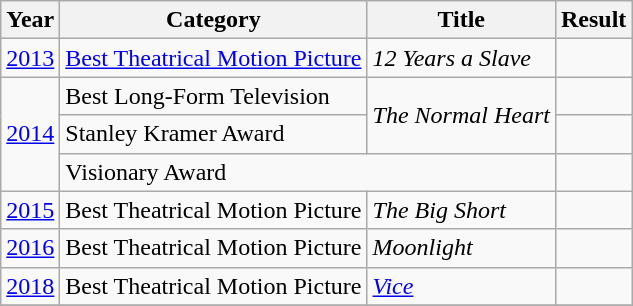<table class="wikitable" style="font-size: 100%">
<tr>
<th>Year</th>
<th>Category</th>
<th>Title</th>
<th>Result</th>
</tr>
<tr>
<td style="text-align:center;"><a href='#'>2013</a></td>
<td><a href='#'>Best Theatrical Motion Picture</a></td>
<td><em>12 Years a Slave</em></td>
<td></td>
</tr>
<tr>
<td style="text-align:center;" rowspan="3"><a href='#'>2014</a></td>
<td>Best Long-Form Television</td>
<td rowspan="2"><em>The Normal Heart</em></td>
<td></td>
</tr>
<tr>
<td>Stanley Kramer Award</td>
<td></td>
</tr>
<tr>
<td colspan="2">Visionary Award</td>
<td></td>
</tr>
<tr>
<td style="text-align:center;"><a href='#'>2015</a></td>
<td>Best Theatrical Motion Picture</td>
<td><em>The Big Short</em></td>
<td></td>
</tr>
<tr>
<td style="text-align:center;"><a href='#'>2016</a></td>
<td>Best Theatrical Motion Picture</td>
<td><em>Moonlight</em></td>
<td></td>
</tr>
<tr>
<td style="text-align:center;"><a href='#'>2018</a></td>
<td>Best Theatrical Motion Picture</td>
<td><em><a href='#'>Vice</a></em></td>
<td></td>
</tr>
<tr>
</tr>
</table>
